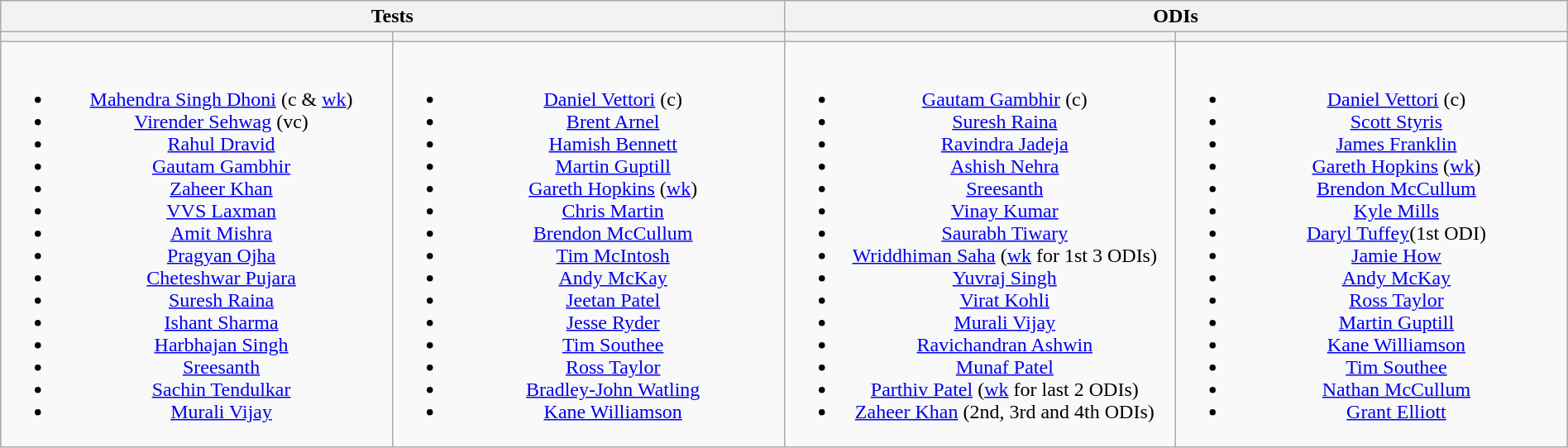<table class="wikitable" style="text-align:center;margin:0 auto;">
<tr>
<th colspan="2">Tests</th>
<th colspan="2">ODIs</th>
</tr>
<tr>
<th style="width:16%;"><strong></strong></th>
<th style="width:16%;"><strong></strong></th>
<th style="width:16%;"><strong></strong></th>
<th style="width:16%;"><strong></strong></th>
</tr>
<tr style="vertical-align:top">
<td><br><ul><li><a href='#'>Mahendra Singh Dhoni</a> (c & <a href='#'>wk</a>)</li><li><a href='#'>Virender Sehwag</a> (vc)</li><li><a href='#'>Rahul Dravid</a></li><li><a href='#'>Gautam Gambhir</a></li><li><a href='#'>Zaheer Khan</a></li><li><a href='#'>VVS Laxman</a></li><li><a href='#'>Amit Mishra</a></li><li><a href='#'>Pragyan Ojha</a></li><li><a href='#'>Cheteshwar Pujara</a></li><li><a href='#'>Suresh Raina</a></li><li><a href='#'>Ishant Sharma</a></li><li><a href='#'>Harbhajan Singh</a></li><li><a href='#'>Sreesanth</a></li><li><a href='#'>Sachin Tendulkar</a></li><li><a href='#'>Murali Vijay</a></li></ul></td>
<td><br><ul><li><a href='#'>Daniel Vettori</a> (c)</li><li><a href='#'>Brent Arnel</a></li><li><a href='#'>Hamish Bennett</a></li><li><a href='#'>Martin Guptill</a></li><li><a href='#'>Gareth Hopkins</a> (<a href='#'>wk</a>)</li><li><a href='#'>Chris Martin</a></li><li><a href='#'>Brendon McCullum</a></li><li><a href='#'>Tim McIntosh</a></li><li><a href='#'>Andy McKay</a></li><li><a href='#'>Jeetan Patel</a></li><li><a href='#'>Jesse Ryder</a></li><li><a href='#'>Tim Southee</a></li><li><a href='#'>Ross Taylor</a></li><li><a href='#'>Bradley-John Watling</a></li><li><a href='#'>Kane Williamson</a></li></ul></td>
<td><br><ul><li><a href='#'>Gautam Gambhir</a> (c)</li><li><a href='#'>Suresh Raina</a></li><li><a href='#'>Ravindra Jadeja</a></li><li><a href='#'>Ashish Nehra</a></li><li><a href='#'>Sreesanth</a></li><li><a href='#'>Vinay Kumar</a></li><li><a href='#'>Saurabh Tiwary</a></li><li><a href='#'>Wriddhiman Saha</a> (<a href='#'>wk</a> for 1st 3 ODIs)</li><li><a href='#'>Yuvraj Singh</a></li><li><a href='#'>Virat Kohli</a></li><li><a href='#'>Murali Vijay</a></li><li><a href='#'>Ravichandran Ashwin</a></li><li><a href='#'>Munaf Patel</a></li><li><a href='#'>Parthiv Patel</a> (<a href='#'>wk</a> for last 2 ODIs)</li><li><a href='#'>Zaheer Khan</a> (2nd, 3rd and 4th ODIs)</li></ul></td>
<td><br><ul><li><a href='#'>Daniel Vettori</a> (c)</li><li><a href='#'>Scott Styris</a></li><li><a href='#'>James Franklin</a></li><li><a href='#'>Gareth Hopkins</a> (<a href='#'>wk</a>)</li><li><a href='#'>Brendon McCullum</a></li><li><a href='#'>Kyle Mills</a></li><li><a href='#'>Daryl Tuffey</a>(1st ODI)</li><li><a href='#'>Jamie How</a></li><li><a href='#'>Andy McKay</a></li><li><a href='#'>Ross Taylor</a></li><li><a href='#'>Martin Guptill</a></li><li><a href='#'>Kane Williamson</a></li><li><a href='#'>Tim Southee</a></li><li><a href='#'>Nathan McCullum</a></li><li><a href='#'>Grant Elliott</a></li></ul></td>
</tr>
</table>
